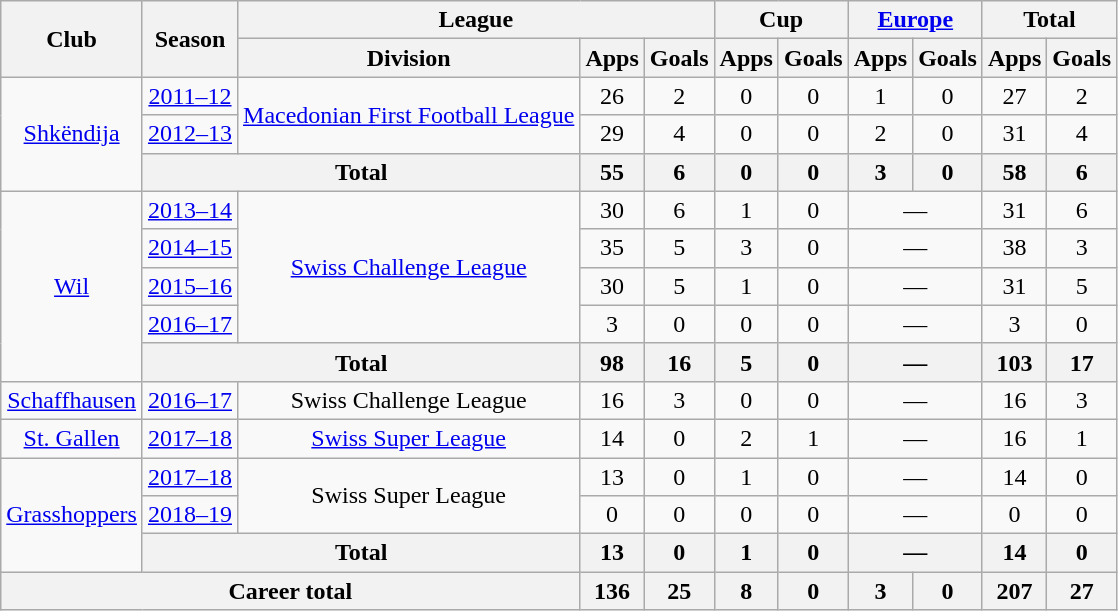<table class="wikitable" style="text-align:center">
<tr>
<th rowspan="2">Club</th>
<th rowspan="2">Season</th>
<th colspan="3">League</th>
<th colspan="2">Cup</th>
<th colspan="2"><a href='#'>Europe</a></th>
<th colspan="2">Total</th>
</tr>
<tr>
<th>Division</th>
<th>Apps</th>
<th>Goals</th>
<th>Apps</th>
<th>Goals</th>
<th>Apps</th>
<th>Goals</th>
<th>Apps</th>
<th>Goals</th>
</tr>
<tr>
<td rowspan="3"><a href='#'>Shkëndija</a></td>
<td><a href='#'>2011–12</a></td>
<td rowspan="2"><a href='#'>Macedonian First Football League</a></td>
<td>26</td>
<td>2</td>
<td>0</td>
<td>0</td>
<td>1</td>
<td>0</td>
<td>27</td>
<td>2</td>
</tr>
<tr>
<td><a href='#'>2012–13</a></td>
<td>29</td>
<td>4</td>
<td>0</td>
<td>0</td>
<td>2</td>
<td>0</td>
<td>31</td>
<td>4</td>
</tr>
<tr>
<th colspan="2">Total</th>
<th>55</th>
<th>6</th>
<th>0</th>
<th>0</th>
<th>3</th>
<th>0</th>
<th>58</th>
<th>6</th>
</tr>
<tr>
<td rowspan="5"><a href='#'>Wil</a></td>
<td><a href='#'>2013–14</a></td>
<td rowspan="4"><a href='#'>Swiss Challenge League</a></td>
<td>30</td>
<td>6</td>
<td>1</td>
<td>0</td>
<td colspan="2">—</td>
<td>31</td>
<td>6</td>
</tr>
<tr>
<td><a href='#'>2014–15</a></td>
<td>35</td>
<td>5</td>
<td>3</td>
<td>0</td>
<td colspan="2">—</td>
<td>38</td>
<td>3</td>
</tr>
<tr>
<td><a href='#'>2015–16</a></td>
<td>30</td>
<td>5</td>
<td>1</td>
<td>0</td>
<td colspan="2">—</td>
<td>31</td>
<td>5</td>
</tr>
<tr>
<td><a href='#'>2016–17</a></td>
<td>3</td>
<td>0</td>
<td>0</td>
<td>0</td>
<td colspan="2">—</td>
<td>3</td>
<td>0</td>
</tr>
<tr>
<th colspan="2">Total</th>
<th>98</th>
<th>16</th>
<th>5</th>
<th>0</th>
<th colspan="2">—</th>
<th>103</th>
<th>17</th>
</tr>
<tr>
<td><a href='#'>Schaffhausen</a></td>
<td><a href='#'>2016–17</a></td>
<td>Swiss Challenge League</td>
<td>16</td>
<td>3</td>
<td>0</td>
<td>0</td>
<td colspan="2">—</td>
<td>16</td>
<td>3</td>
</tr>
<tr>
<td><a href='#'>St. Gallen</a></td>
<td><a href='#'>2017–18</a></td>
<td><a href='#'>Swiss Super League</a></td>
<td>14</td>
<td>0</td>
<td>2</td>
<td>1</td>
<td colspan="2">—</td>
<td>16</td>
<td>1</td>
</tr>
<tr>
<td rowspan="3"><a href='#'>Grasshoppers</a></td>
<td><a href='#'>2017–18</a></td>
<td rowspan="2">Swiss Super League</td>
<td>13</td>
<td>0</td>
<td>1</td>
<td>0</td>
<td colspan="2">—</td>
<td>14</td>
<td>0</td>
</tr>
<tr>
<td><a href='#'>2018–19</a></td>
<td>0</td>
<td>0</td>
<td>0</td>
<td>0</td>
<td colspan="2">—</td>
<td>0</td>
<td>0</td>
</tr>
<tr>
<th colspan="2">Total</th>
<th>13</th>
<th>0</th>
<th>1</th>
<th>0</th>
<th colspan="2">—</th>
<th>14</th>
<th>0</th>
</tr>
<tr>
<th colspan="3">Career total</th>
<th>136</th>
<th>25</th>
<th>8</th>
<th>0</th>
<th>3</th>
<th>0</th>
<th>207</th>
<th>27</th>
</tr>
</table>
